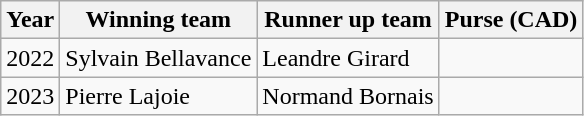<table class="wikitable">
<tr>
<th scope="col">Year</th>
<th scope="col">Winning team</th>
<th scope="col">Runner up team</th>
<th scope="col">Purse (CAD)</th>
</tr>
<tr>
<td>2022</td>
<td> Sylvain Bellavance</td>
<td> Leandre Girard</td>
<td></td>
</tr>
<tr>
<td>2023</td>
<td> Pierre Lajoie</td>
<td> Normand Bornais</td>
<td></td>
</tr>
</table>
